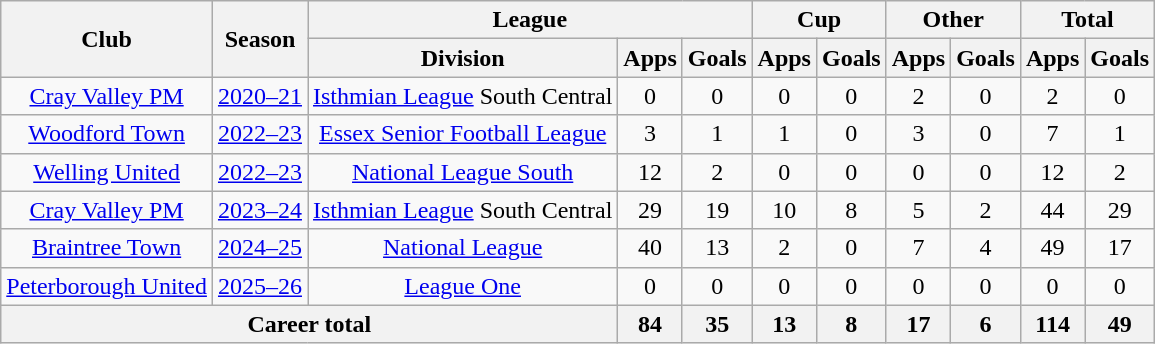<table class=wikitable style=text-align:center>
<tr>
<th rowspan="2">Club</th>
<th rowspan="2">Season</th>
<th colspan="3">League</th>
<th colspan="2">Cup</th>
<th colspan="2">Other</th>
<th colspan="2">Total</th>
</tr>
<tr>
<th>Division</th>
<th>Apps</th>
<th>Goals</th>
<th>Apps</th>
<th>Goals</th>
<th>Apps</th>
<th>Goals</th>
<th>Apps</th>
<th>Goals</th>
</tr>
<tr>
<td><a href='#'>Cray Valley PM</a></td>
<td><a href='#'>2020–21</a></td>
<td><a href='#'>Isthmian League</a> South Central</td>
<td>0</td>
<td>0</td>
<td>0</td>
<td>0</td>
<td>2</td>
<td>0</td>
<td>2</td>
<td>0</td>
</tr>
<tr>
<td><a href='#'>Woodford Town</a></td>
<td><a href='#'>2022–23</a></td>
<td><a href='#'>Essex Senior Football League</a></td>
<td>3</td>
<td>1</td>
<td>1</td>
<td>0</td>
<td>3</td>
<td>0</td>
<td>7</td>
<td>1</td>
</tr>
<tr>
<td><a href='#'>Welling United</a></td>
<td><a href='#'>2022–23</a></td>
<td><a href='#'>National League South</a></td>
<td>12</td>
<td>2</td>
<td>0</td>
<td>0</td>
<td>0</td>
<td>0</td>
<td>12</td>
<td>2</td>
</tr>
<tr>
<td><a href='#'>Cray Valley PM</a></td>
<td><a href='#'>2023–24</a></td>
<td><a href='#'>Isthmian League</a> South Central</td>
<td>29</td>
<td>19</td>
<td>10</td>
<td>8</td>
<td>5</td>
<td>2</td>
<td>44</td>
<td>29</td>
</tr>
<tr>
<td><a href='#'>Braintree Town</a></td>
<td><a href='#'>2024–25</a></td>
<td><a href='#'>National League</a></td>
<td>40</td>
<td>13</td>
<td>2</td>
<td>0</td>
<td>7</td>
<td>4</td>
<td>49</td>
<td>17</td>
</tr>
<tr>
<td><a href='#'>Peterborough United</a></td>
<td><a href='#'>2025–26</a></td>
<td><a href='#'>League One</a></td>
<td>0</td>
<td>0</td>
<td>0</td>
<td>0</td>
<td>0</td>
<td>0</td>
<td>0</td>
<td>0</td>
</tr>
<tr>
<th colspan="3"><strong>Career total</strong></th>
<th>84</th>
<th>35</th>
<th>13</th>
<th>8</th>
<th>17</th>
<th>6</th>
<th>114</th>
<th>49</th>
</tr>
</table>
